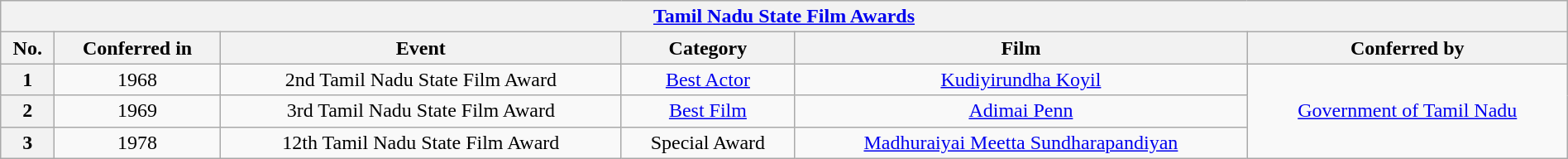<table class="wikitable" style="width:100%;text-align:center">
<tr>
<th colspan=6><strong><a href='#'>Tamil Nadu State Film Awards</a></strong></th>
</tr>
<tr>
<th>No.</th>
<th>Conferred in</th>
<th>Event</th>
<th>Category</th>
<th>Film</th>
<th>Conferred by</th>
</tr>
<tr>
<th>1</th>
<td>1968</td>
<td>2nd Tamil Nadu State Film Award</td>
<td><a href='#'>Best Actor</a></td>
<td><a href='#'>Kudiyirundha Koyil</a></td>
<td rowspan=3><a href='#'>Government of Tamil Nadu</a></td>
</tr>
<tr>
<th>2</th>
<td>1969</td>
<td>3rd Tamil Nadu State Film Award</td>
<td><a href='#'>Best Film</a></td>
<td><a href='#'>Adimai Penn</a></td>
</tr>
<tr>
<th>3</th>
<td>1978</td>
<td>12th Tamil Nadu State Film Award</td>
<td>Special Award</td>
<td><a href='#'>Madhuraiyai Meetta Sundharapandiyan</a></td>
</tr>
</table>
